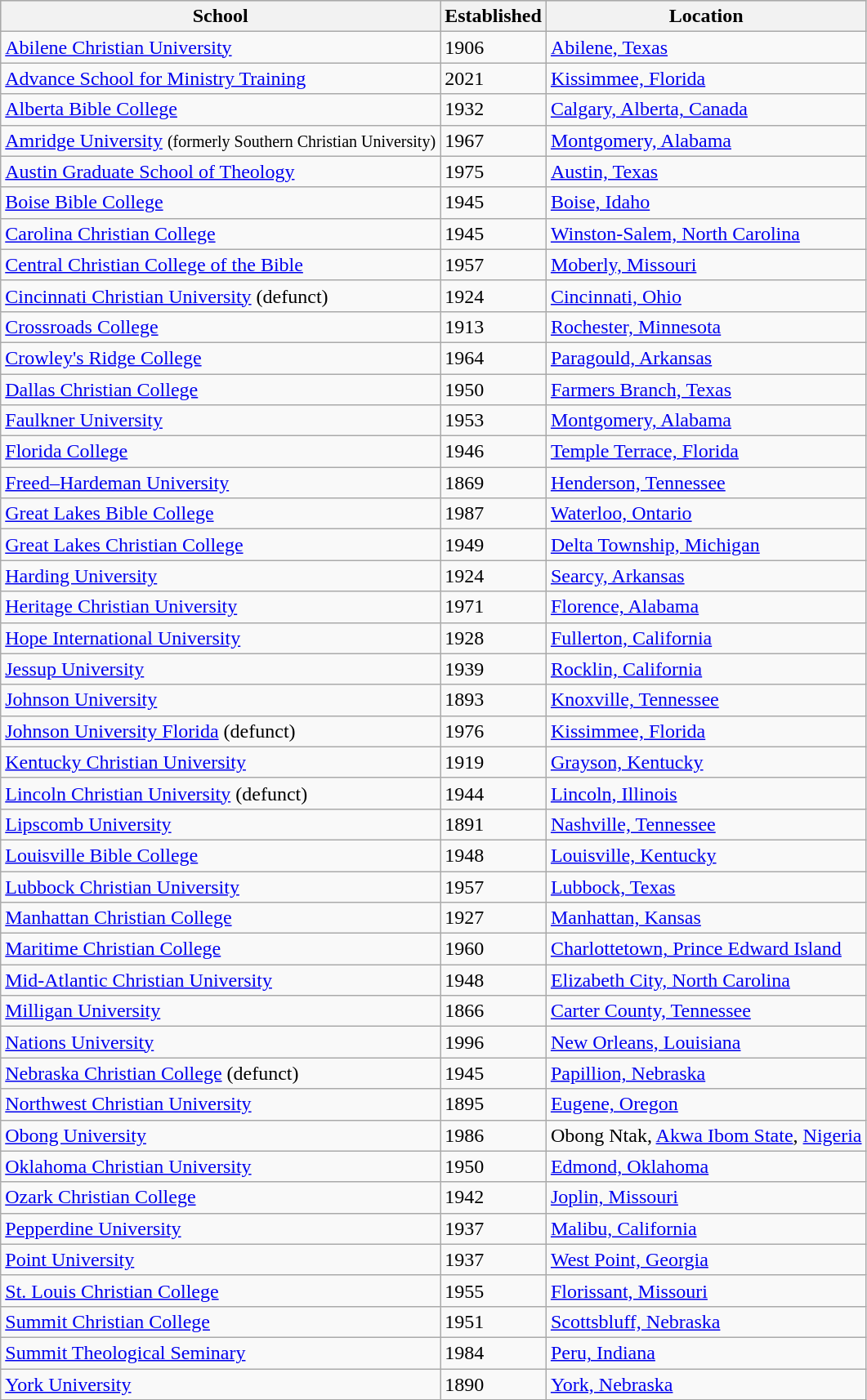<table class="wikitable sortable">
<tr bgcolor="#CCCCCC">
<th>School</th>
<th>Established</th>
<th>Location</th>
</tr>
<tr>
<td><a href='#'>Abilene Christian University</a></td>
<td>1906</td>
<td><a href='#'>Abilene, Texas</a></td>
</tr>
<tr>
<td><a href='#'>Advance School for Ministry Training</a></td>
<td>2021</td>
<td><a href='#'>Kissimmee, Florida</a></td>
</tr>
<tr>
<td><a href='#'>Alberta Bible College</a></td>
<td>1932</td>
<td><a href='#'>Calgary, Alberta, Canada</a></td>
</tr>
<tr>
<td><a href='#'>Amridge University</a> <small>(formerly Southern Christian University)</small></td>
<td>1967</td>
<td><a href='#'>Montgomery, Alabama</a></td>
</tr>
<tr>
<td><a href='#'>Austin Graduate School of Theology</a></td>
<td>1975</td>
<td><a href='#'>Austin, Texas</a></td>
</tr>
<tr>
<td><a href='#'>Boise Bible College</a></td>
<td>1945</td>
<td><a href='#'>Boise, Idaho</a></td>
</tr>
<tr>
<td><a href='#'>Carolina Christian College</a></td>
<td>1945</td>
<td><a href='#'>Winston-Salem, North Carolina</a></td>
</tr>
<tr>
<td><a href='#'>Central Christian College of the Bible</a></td>
<td>1957</td>
<td><a href='#'>Moberly, Missouri</a></td>
</tr>
<tr>
<td><a href='#'>Cincinnati Christian University</a> (defunct)</td>
<td>1924</td>
<td><a href='#'>Cincinnati, Ohio</a></td>
</tr>
<tr>
<td><a href='#'>Crossroads College</a></td>
<td>1913</td>
<td><a href='#'>Rochester, Minnesota</a></td>
</tr>
<tr>
<td><a href='#'>Crowley's Ridge College</a></td>
<td>1964</td>
<td><a href='#'>Paragould, Arkansas</a></td>
</tr>
<tr>
<td><a href='#'>Dallas Christian College</a></td>
<td>1950</td>
<td><a href='#'>Farmers Branch, Texas</a></td>
</tr>
<tr>
<td><a href='#'>Faulkner University</a></td>
<td>1953</td>
<td><a href='#'>Montgomery, Alabama</a></td>
</tr>
<tr>
<td><a href='#'>Florida College</a></td>
<td>1946</td>
<td><a href='#'>Temple Terrace, Florida</a></td>
</tr>
<tr>
<td><a href='#'>Freed–Hardeman University</a></td>
<td>1869</td>
<td><a href='#'>Henderson, Tennessee</a></td>
</tr>
<tr>
<td><a href='#'>Great Lakes Bible College</a></td>
<td>1987</td>
<td><a href='#'>Waterloo, Ontario</a></td>
</tr>
<tr>
<td><a href='#'>Great Lakes Christian College</a></td>
<td>1949</td>
<td><a href='#'>Delta Township, Michigan</a></td>
</tr>
<tr>
<td><a href='#'>Harding University</a></td>
<td>1924</td>
<td><a href='#'>Searcy, Arkansas</a></td>
</tr>
<tr>
<td><a href='#'>Heritage Christian University</a></td>
<td>1971</td>
<td><a href='#'>Florence, Alabama</a></td>
</tr>
<tr>
<td><a href='#'>Hope International University</a></td>
<td>1928</td>
<td><a href='#'>Fullerton, California</a></td>
</tr>
<tr>
<td><a href='#'>Jessup University</a></td>
<td>1939</td>
<td><a href='#'>Rocklin, California</a></td>
</tr>
<tr>
<td><a href='#'>Johnson University</a></td>
<td>1893</td>
<td><a href='#'>Knoxville, Tennessee</a></td>
</tr>
<tr>
<td><a href='#'>Johnson University Florida</a> (defunct)</td>
<td>1976</td>
<td><a href='#'>Kissimmee, Florida</a></td>
</tr>
<tr>
<td><a href='#'>Kentucky Christian University</a></td>
<td>1919</td>
<td><a href='#'>Grayson, Kentucky</a></td>
</tr>
<tr>
<td><a href='#'>Lincoln Christian University</a> (defunct)</td>
<td>1944</td>
<td><a href='#'>Lincoln, Illinois</a></td>
</tr>
<tr>
<td><a href='#'>Lipscomb University</a></td>
<td>1891</td>
<td><a href='#'>Nashville, Tennessee</a></td>
</tr>
<tr>
<td><a href='#'>Louisville Bible College</a></td>
<td>1948</td>
<td><a href='#'>Louisville, Kentucky</a></td>
</tr>
<tr>
<td><a href='#'>Lubbock Christian University</a></td>
<td>1957</td>
<td><a href='#'>Lubbock, Texas</a></td>
</tr>
<tr>
<td><a href='#'>Manhattan Christian College</a></td>
<td>1927</td>
<td><a href='#'>Manhattan, Kansas</a></td>
</tr>
<tr>
<td><a href='#'>Maritime Christian College</a></td>
<td>1960</td>
<td><a href='#'>Charlottetown, Prince Edward Island</a></td>
</tr>
<tr>
<td><a href='#'>Mid-Atlantic Christian University</a></td>
<td>1948</td>
<td><a href='#'>Elizabeth City, North Carolina</a></td>
</tr>
<tr>
<td><a href='#'>Milligan University</a></td>
<td>1866</td>
<td><a href='#'>Carter County, Tennessee</a></td>
</tr>
<tr>
<td><a href='#'>Nations University</a></td>
<td>1996</td>
<td><a href='#'>New Orleans, Louisiana</a></td>
</tr>
<tr>
<td><a href='#'>Nebraska Christian College</a> (defunct)</td>
<td>1945</td>
<td><a href='#'>Papillion, Nebraska</a></td>
</tr>
<tr>
<td><a href='#'>Northwest Christian University</a></td>
<td>1895</td>
<td><a href='#'>Eugene, Oregon</a></td>
</tr>
<tr>
<td><a href='#'>Obong University</a></td>
<td>1986</td>
<td>Obong Ntak, <a href='#'>Akwa Ibom State</a>, <a href='#'>Nigeria</a></td>
</tr>
<tr>
<td><a href='#'>Oklahoma Christian University</a></td>
<td>1950</td>
<td><a href='#'>Edmond, Oklahoma</a></td>
</tr>
<tr>
<td><a href='#'>Ozark Christian College</a></td>
<td>1942</td>
<td><a href='#'>Joplin, Missouri</a></td>
</tr>
<tr>
<td><a href='#'>Pepperdine University</a></td>
<td>1937</td>
<td><a href='#'>Malibu, California</a></td>
</tr>
<tr>
<td><a href='#'>Point University</a></td>
<td>1937</td>
<td><a href='#'>West Point, Georgia</a></td>
</tr>
<tr>
<td><a href='#'>St. Louis Christian College</a></td>
<td>1955</td>
<td><a href='#'>Florissant, Missouri</a></td>
</tr>
<tr>
<td><a href='#'>Summit Christian College</a></td>
<td>1951</td>
<td><a href='#'>Scottsbluff, Nebraska</a></td>
</tr>
<tr>
<td><a href='#'>Summit Theological Seminary</a></td>
<td>1984</td>
<td><a href='#'>Peru, Indiana</a></td>
</tr>
<tr>
<td><a href='#'>York University</a></td>
<td>1890</td>
<td><a href='#'>York, Nebraska</a></td>
</tr>
</table>
